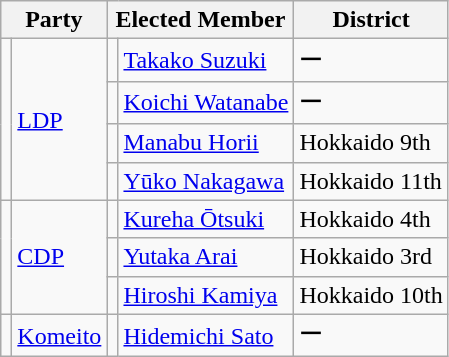<table class="wikitable">
<tr>
<th colspan=2>Party</th>
<th colspan=2>Elected Member</th>
<th>District</th>
</tr>
<tr>
<td rowspan=4 bgcolor=></td>
<td rowspan=4><a href='#'>LDP</a></td>
<td></td>
<td><a href='#'>Takako Suzuki</a></td>
<td>ー</td>
</tr>
<tr>
<td></td>
<td><a href='#'>Koichi Watanabe</a></td>
<td>ー</td>
</tr>
<tr>
<td></td>
<td><a href='#'>Manabu Horii</a></td>
<td>Hokkaido 9th</td>
</tr>
<tr>
<td></td>
<td><a href='#'>Yūko Nakagawa</a></td>
<td>Hokkaido 11th</td>
</tr>
<tr>
<td rowspan=3 bgcolor=></td>
<td rowspan=3><a href='#'>CDP</a></td>
<td></td>
<td><a href='#'>Kureha Ōtsuki</a></td>
<td>Hokkaido 4th</td>
</tr>
<tr>
<td></td>
<td><a href='#'>Yutaka Arai</a></td>
<td>Hokkaido 3rd</td>
</tr>
<tr>
<td></td>
<td><a href='#'>Hiroshi Kamiya</a></td>
<td>Hokkaido 10th</td>
</tr>
<tr>
<td bgcolor=></td>
<td><a href='#'>Komeito</a></td>
<td></td>
<td><a href='#'>Hidemichi Sato</a></td>
<td>ー</td>
</tr>
</table>
